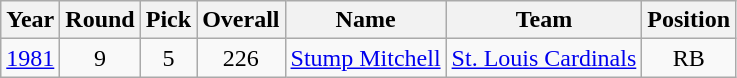<table class="wikitable sortable" style="text-align:center;">
<tr>
<th>Year</th>
<th>Round</th>
<th>Pick</th>
<th>Overall</th>
<th>Name</th>
<th>Team</th>
<th>Position</th>
</tr>
<tr>
<td><a href='#'>1981</a></td>
<td>9</td>
<td>5</td>
<td>226</td>
<td><a href='#'>Stump Mitchell</a></td>
<td><a href='#'>St. Louis Cardinals</a></td>
<td>RB</td>
</tr>
</table>
